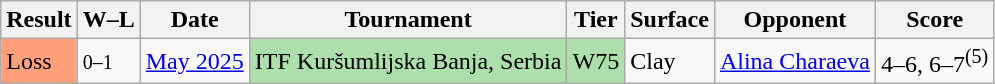<table class="sortable wikitable">
<tr>
<th>Result</th>
<th class="unsortable">W–L</th>
<th>Date</th>
<th>Tournament</th>
<th>Tier</th>
<th>Surface</th>
<th>Opponent</th>
<th class="unsortable">Score</th>
</tr>
<tr>
<td style="background:#ffa07a;">Loss</td>
<td><small>0–1</small></td>
<td><a href='#'>May 2025</a></td>
<td style="background:#addfad;">ITF Kuršumlijska Banja, Serbia</td>
<td style="background:#addfad;">W75</td>
<td>Clay</td>
<td> <a href='#'>Alina Charaeva</a></td>
<td>4–6, 6–7<sup>(5)</sup></td>
</tr>
</table>
